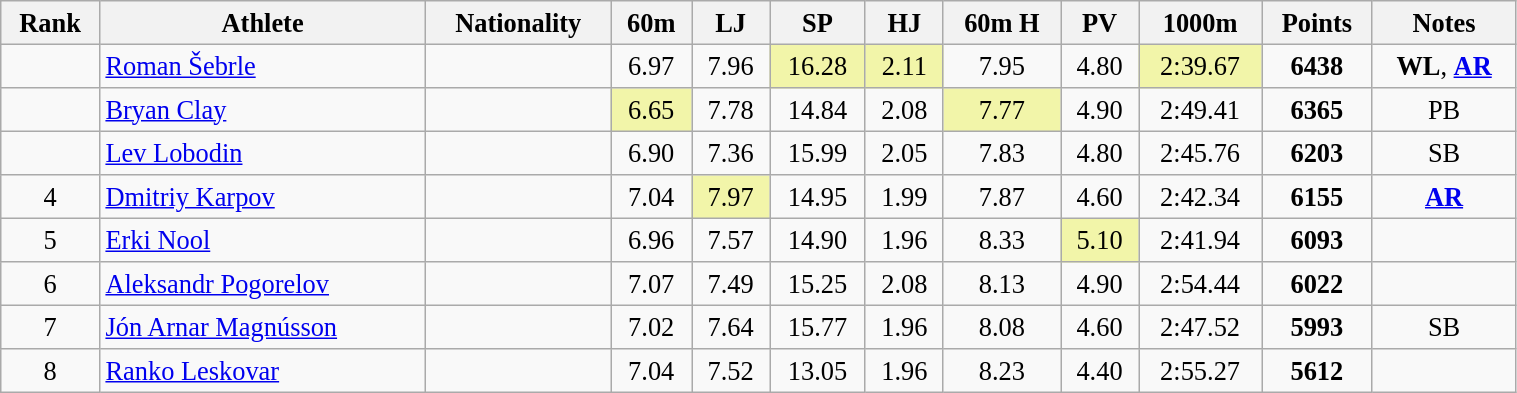<table class="wikitable sortable" style=" text-align:center; font-size:110%;" width="80%">
<tr>
<th>Rank</th>
<th>Athlete</th>
<th>Nationality</th>
<th>60m</th>
<th>LJ</th>
<th>SP</th>
<th>HJ</th>
<th>60m H</th>
<th>PV</th>
<th>1000m</th>
<th>Points</th>
<th>Notes</th>
</tr>
<tr>
<td></td>
<td align=left><a href='#'>Roman Šebrle</a></td>
<td align=left></td>
<td>6.97</td>
<td>7.96</td>
<td bgcolor=#F2F5A9>16.28</td>
<td bgcolor=#F2F5A9>2.11</td>
<td>7.95</td>
<td>4.80</td>
<td bgcolor=#F2F5A9>2:39.67</td>
<td><strong>6438</strong></td>
<td><strong>WL</strong>, <strong><a href='#'>AR</a></strong></td>
</tr>
<tr>
<td></td>
<td align=left><a href='#'>Bryan Clay</a></td>
<td align=left></td>
<td bgcolor=#F2F5A9>6.65</td>
<td>7.78</td>
<td>14.84</td>
<td>2.08</td>
<td bgcolor=#F2F5A9>7.77</td>
<td>4.90</td>
<td>2:49.41</td>
<td><strong>6365</strong></td>
<td>PB</td>
</tr>
<tr>
<td></td>
<td align=left><a href='#'>Lev Lobodin</a></td>
<td align=left></td>
<td>6.90</td>
<td>7.36</td>
<td>15.99</td>
<td>2.05</td>
<td>7.83</td>
<td>4.80</td>
<td>2:45.76</td>
<td><strong>6203</strong></td>
<td>SB</td>
</tr>
<tr>
<td>4</td>
<td align=left><a href='#'>Dmitriy Karpov</a></td>
<td align=left></td>
<td>7.04</td>
<td bgcolor=#F2F5A9>7.97</td>
<td>14.95</td>
<td>1.99</td>
<td>7.87</td>
<td>4.60</td>
<td>2:42.34</td>
<td><strong>6155</strong></td>
<td><strong><a href='#'>AR</a></strong></td>
</tr>
<tr>
<td>5</td>
<td align=left><a href='#'>Erki Nool</a></td>
<td align=left></td>
<td>6.96</td>
<td>7.57</td>
<td>14.90</td>
<td>1.96</td>
<td>8.33</td>
<td bgcolor=#F2F5A9>5.10</td>
<td>2:41.94</td>
<td><strong>6093</strong></td>
<td></td>
</tr>
<tr>
<td>6</td>
<td align=left><a href='#'>Aleksandr Pogorelov</a></td>
<td align=left></td>
<td>7.07</td>
<td>7.49</td>
<td>15.25</td>
<td>2.08</td>
<td>8.13</td>
<td>4.90</td>
<td>2:54.44</td>
<td><strong>6022</strong></td>
<td></td>
</tr>
<tr>
<td>7</td>
<td align=left><a href='#'>Jón Arnar Magnússon</a></td>
<td align=left></td>
<td>7.02</td>
<td>7.64</td>
<td>15.77</td>
<td>1.96</td>
<td>8.08</td>
<td>4.60</td>
<td>2:47.52</td>
<td><strong>5993</strong></td>
<td>SB</td>
</tr>
<tr>
<td>8</td>
<td align=left><a href='#'>Ranko Leskovar</a></td>
<td align=left></td>
<td>7.04</td>
<td>7.52</td>
<td>13.05</td>
<td>1.96</td>
<td>8.23</td>
<td>4.40</td>
<td>2:55.27</td>
<td><strong>5612</strong></td>
<td></td>
</tr>
</table>
